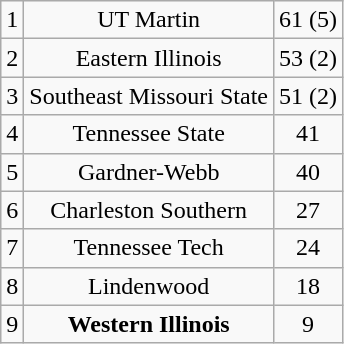<table class="wikitable">
<tr align="center">
<td>1</td>
<td>UT Martin</td>
<td>61 (5)</td>
</tr>
<tr align="center">
<td>2</td>
<td>Eastern Illinois</td>
<td>53 (2)</td>
</tr>
<tr align="center">
<td>3</td>
<td>Southeast Missouri State</td>
<td>51 (2)</td>
</tr>
<tr align="center">
<td>4</td>
<td>Tennessee State</td>
<td>41</td>
</tr>
<tr align="center">
<td>5</td>
<td>Gardner-Webb</td>
<td>40</td>
</tr>
<tr align="center">
<td>6</td>
<td>Charleston Southern</td>
<td>27</td>
</tr>
<tr align="center">
<td>7</td>
<td>Tennessee Tech</td>
<td>24</td>
</tr>
<tr align="center">
<td>8</td>
<td>Lindenwood</td>
<td>18</td>
</tr>
<tr align="center">
<td>9</td>
<td><strong>Western Illinois</strong></td>
<td>9</td>
</tr>
</table>
